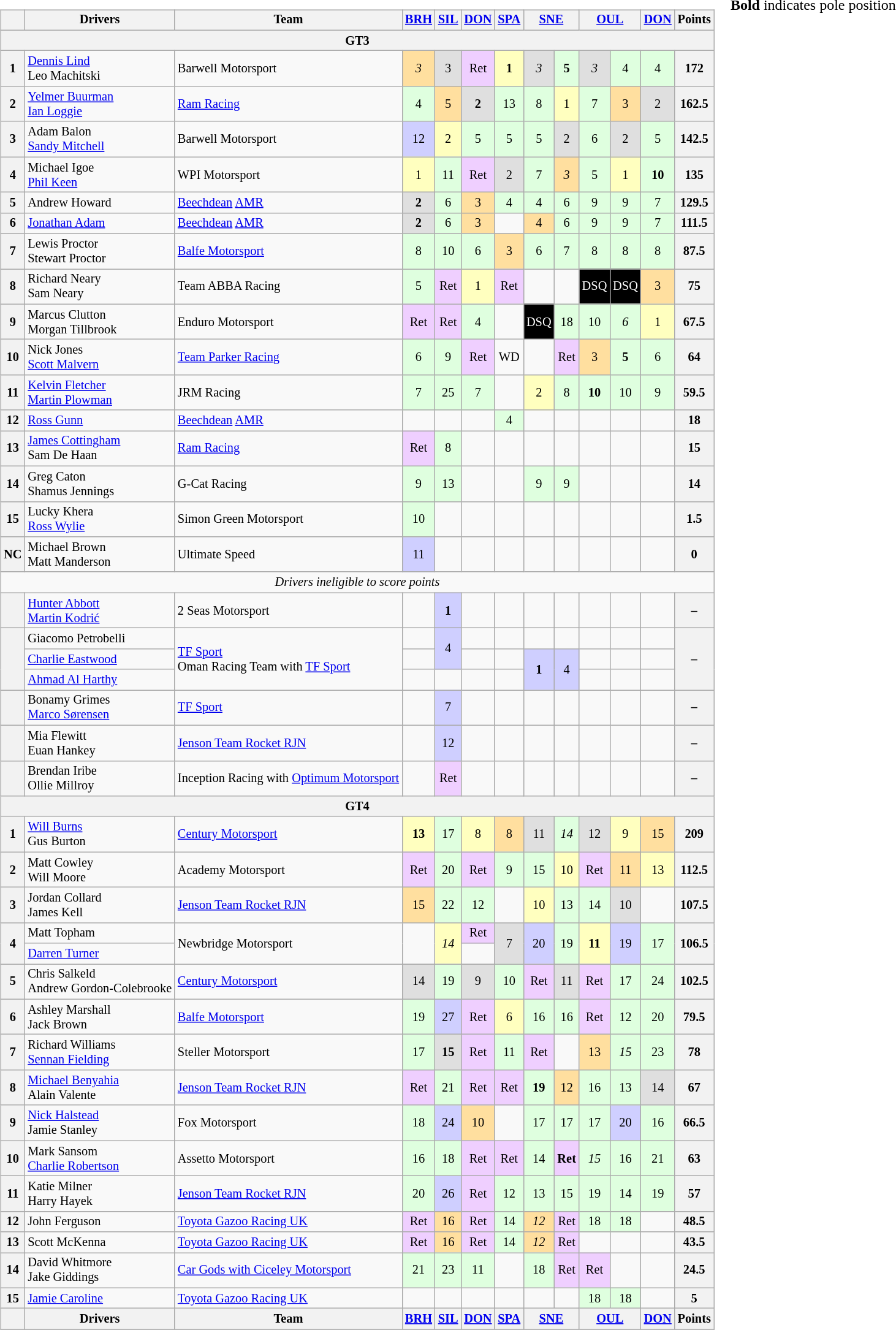<table>
<tr>
<td><br><table class="wikitable" style="font-size:85%; text-align:center">
<tr>
<th></th>
<th>Drivers</th>
<th>Team</th>
<th><a href='#'>BRH</a></th>
<th><a href='#'>SIL</a></th>
<th><a href='#'>DON</a></th>
<th><a href='#'>SPA</a></th>
<th colspan=2><a href='#'>SNE</a></th>
<th colspan=2><a href='#'>OUL</a></th>
<th><a href='#'>DON</a></th>
<th>Points</th>
</tr>
<tr>
<th colspan=13>GT3</th>
</tr>
<tr>
<th>1</th>
<td align="left"> <a href='#'>Dennis Lind</a><br> Leo Machitski</td>
<td align="left"> Barwell Motorsport</td>
<td style="background:#ffdf9f;"><em>3</em></td>
<td style="background:#dfdfdf;">3</td>
<td style="background:#efcfff;">Ret</td>
<td style="background:#ffffbf;"><strong>1</strong></td>
<td style="background:#dfdfdf;"><em>3</em></td>
<td style="background:#dfffdf;"><strong>5</strong></td>
<td style="background:#dfdfdf;"><em>3</em></td>
<td style="background:#dfffdf;">4</td>
<td style="background:#dfffdf;">4</td>
<th>172</th>
</tr>
<tr>
<th>2</th>
<td align="left"> <a href='#'>Yelmer Buurman</a><br> <a href='#'>Ian Loggie</a></td>
<td align="left"> <a href='#'>Ram Racing</a></td>
<td style="background:#dfffdf;">4</td>
<td style="background:#ffdf9f;">5</td>
<td style="background:#dfdfdf;"><strong>2</strong></td>
<td style="background:#dfffdf;">13</td>
<td style="background:#dfffdf;">8</td>
<td style="background:#ffffbf;">1</td>
<td style="background:#dfffdf;">7</td>
<td style="background:#ffdf9f;">3</td>
<td style="background:#dfdfdf;">2</td>
<th>162.5</th>
</tr>
<tr>
<th>3</th>
<td align="left"> Adam Balon<br> <a href='#'>Sandy Mitchell</a></td>
<td align="left"> Barwell Motorsport</td>
<td style="background:#cfcfff;">12</td>
<td style="background:#ffffbf;">2</td>
<td style="background:#dfffdf;">5</td>
<td style="background:#dfffdf;">5</td>
<td style="background:#dfffdf;">5</td>
<td style="background:#dfdfdf;">2</td>
<td style="background:#dfffdf;">6</td>
<td style="background:#dfdfdf;">2</td>
<td style="background:#dfffdf;">5</td>
<th>142.5</th>
</tr>
<tr>
<th>4</th>
<td align="left"> Michael Igoe<br> <a href='#'>Phil Keen</a></td>
<td align="left"> WPI Motorsport</td>
<td style="background:#ffffbf;">1</td>
<td style="background:#dfffdf;">11</td>
<td style="background:#efcfff;">Ret</td>
<td style="background:#dfdfdf;">2</td>
<td style="background:#dfffdf;">7</td>
<td style="background:#ffdf9f;"><em>3</em></td>
<td style="background:#dfffdf;">5</td>
<td style="background:#ffffbf;">1</td>
<td style="background:#dfffdf;"><strong>10</strong></td>
<th>135</th>
</tr>
<tr>
<th>5</th>
<td align="left"> Andrew Howard</td>
<td align="left"> <a href='#'>Beechdean</a> <a href='#'>AMR</a></td>
<td style="background:#dfdfdf;"><strong>2</strong></td>
<td style="background:#dfffdf;">6</td>
<td style="background:#ffdf9f;">3</td>
<td style="background:#dfffdf;">4</td>
<td style="background:#dfffdf;">4</td>
<td style="background:#dfffdf;">6</td>
<td style="background:#dfffdf;">9</td>
<td style="background:#dfffdf;">9</td>
<td style="background:#dfffdf;">7</td>
<th>129.5</th>
</tr>
<tr>
<th>6</th>
<td align="left"> <a href='#'>Jonathan Adam</a></td>
<td align="left"> <a href='#'>Beechdean</a> <a href='#'>AMR</a></td>
<td style="background:#dfdfdf;"><strong>2</strong></td>
<td style="background:#dfffdf;">6</td>
<td style="background:#ffdf9f;">3</td>
<td></td>
<td style="background:#ffdf9f;">4</td>
<td style="background:#dfffdf;">6</td>
<td style="background:#dfffdf;">9</td>
<td style="background:#dfffdf;">9</td>
<td style="background:#dfffdf;">7</td>
<th>111.5</th>
</tr>
<tr>
<th>7</th>
<td align="left"> Lewis Proctor<br> Stewart Proctor</td>
<td align="left"> <a href='#'>Balfe Motorsport</a></td>
<td style="background:#dfffdf;">8</td>
<td style="background:#dfffdf;">10</td>
<td style="background:#dfffdf;">6</td>
<td style="background:#ffdf9f;">3</td>
<td style="background:#dfffdf;">6</td>
<td style="background:#dfffdf;">7</td>
<td style="background:#dfffdf;">8</td>
<td style="background:#dfffdf;">8</td>
<td style="background:#dfffdf;">8</td>
<th>87.5</th>
</tr>
<tr>
<th>8</th>
<td align="left"> Richard Neary<br> Sam Neary</td>
<td align="left"> Team ABBA Racing</td>
<td style="background:#dfffdf;">5</td>
<td style="background:#efcfff;">Ret</td>
<td style="background:#ffffbf;">1</td>
<td style="background:#efcfff;">Ret</td>
<td></td>
<td></td>
<td style="background-color:#000000; color:white">DSQ</td>
<td style="background-color:#000000; color:white">DSQ</td>
<td style="background:#ffdf9f;">3</td>
<th>75</th>
</tr>
<tr>
<th>9</th>
<td align="left"> Marcus Clutton<br> Morgan Tillbrook</td>
<td align="left"> Enduro Motorsport</td>
<td style="background:#efcfff;">Ret</td>
<td style="background:#efcfff;">Ret</td>
<td style="background:#dfffdf;">4</td>
<td></td>
<td style="background-color:#000000; color:white">DSQ</td>
<td style="background:#dfffdf;">18</td>
<td style="background:#dfffdf;">10</td>
<td style="background:#dfffdf;"><em>6</em></td>
<td style="background:#ffffbf;">1</td>
<th>67.5</th>
</tr>
<tr>
<th>10</th>
<td align="left"> Nick Jones<br> <a href='#'>Scott Malvern</a></td>
<td align="left"> <a href='#'>Team Parker Racing</a></td>
<td style="background:#dfffdf;">6</td>
<td style="background:#dfffdf;">9</td>
<td style="background:#efcfff;">Ret</td>
<td>WD</td>
<td></td>
<td style="background:#efcfff;">Ret</td>
<td style="background:#ffdf9f;">3</td>
<td style="background:#dfffdf;"><strong>5</strong></td>
<td style="background:#dfffdf;">6</td>
<th>64</th>
</tr>
<tr>
<th>11</th>
<td align="left"> <a href='#'>Kelvin Fletcher</a><br> <a href='#'>Martin Plowman</a></td>
<td align="left"> JRM Racing</td>
<td style="background:#dfffdf;">7</td>
<td style="background:#dfffdf;">25</td>
<td style="background:#dfffdf;">7</td>
<td></td>
<td style="background:#ffffbf;">2</td>
<td style="background:#dfffdf;">8</td>
<td style="background:#dfffdf;"><strong>10</strong></td>
<td style="background:#dfffdf;">10</td>
<td style="background:#dfffdf;">9</td>
<th>59.5</th>
</tr>
<tr>
<th>12</th>
<td align="left"> <a href='#'>Ross Gunn</a></td>
<td align="left"> <a href='#'>Beechdean</a> <a href='#'>AMR</a></td>
<td></td>
<td></td>
<td></td>
<td style="background:#dfffdf;">4</td>
<td></td>
<td></td>
<td></td>
<td></td>
<td></td>
<th>18</th>
</tr>
<tr>
<th>13</th>
<td align="left"> <a href='#'>James Cottingham</a><br> Sam De Haan</td>
<td align="left"> <a href='#'>Ram Racing</a></td>
<td style="background:#efcfff;">Ret</td>
<td style="background:#dfffdf;">8</td>
<td></td>
<td></td>
<td></td>
<td></td>
<td></td>
<td></td>
<td></td>
<th>15</th>
</tr>
<tr>
<th>14</th>
<td align="left"> Greg Caton<br> Shamus Jennings</td>
<td align="left"> G-Cat Racing</td>
<td style="background:#dfffdf;">9</td>
<td style="background:#dfffdf;">13</td>
<td></td>
<td></td>
<td style="background:#dfffdf;">9</td>
<td style="background:#dfffdf;">9</td>
<td></td>
<td></td>
<td></td>
<th>14</th>
</tr>
<tr>
<th>15</th>
<td align="left"> Lucky Khera<br> <a href='#'>Ross Wylie</a></td>
<td align="left"> Simon Green Motorsport</td>
<td style="background:#dfffdf;">10</td>
<td></td>
<td></td>
<td></td>
<td></td>
<td></td>
<td></td>
<td></td>
<td></td>
<th>1.5</th>
</tr>
<tr>
<th>NC</th>
<td align="left"> Michael Brown<br> Matt Manderson</td>
<td align="left"> Ultimate Speed</td>
<td style="background:#cfcfff;">11</td>
<td></td>
<td></td>
<td></td>
<td></td>
<td></td>
<td></td>
<td></td>
<td></td>
<th>0</th>
</tr>
<tr>
<td colspan=13><em>Drivers ineligible to score points</em></td>
</tr>
<tr>
<th></th>
<td align=left> <a href='#'>Hunter Abbott</a><br> <a href='#'>Martin Kodrić</a></td>
<td align=left> 2 Seas Motorsport</td>
<td></td>
<td style="background:#cfcfff;"><strong>1</strong></td>
<td></td>
<td></td>
<td></td>
<td></td>
<td></td>
<td></td>
<td></td>
<th>–</th>
</tr>
<tr>
<th rowspan="3"></th>
<td align="left"> Giacomo Petrobelli</td>
<td rowspan="3" align="left"> <a href='#'>TF Sport</a><br> Oman Racing Team with <a href='#'>TF Sport</a></td>
<td></td>
<td rowspan="2" style="background:#cfcfff;">4</td>
<td></td>
<td></td>
<td></td>
<td></td>
<td></td>
<td></td>
<td></td>
<th rowspan="3">–</th>
</tr>
<tr>
<td align="left"> <a href='#'>Charlie Eastwood</a></td>
<td></td>
<td></td>
<td></td>
<td rowspan="2" style="background:#cfcfff;"><strong>1</strong></td>
<td rowspan="2" style="background:#cfcfff;">4</td>
<td></td>
<td></td>
<td></td>
</tr>
<tr>
<td align="left"> <a href='#'>Ahmad Al Harthy</a></td>
<td></td>
<td></td>
<td></td>
<td></td>
<td></td>
<td></td>
<td></td>
</tr>
<tr>
<th></th>
<td align="left"> Bonamy Grimes<br> <a href='#'>Marco Sørensen</a></td>
<td align="left"> <a href='#'>TF Sport</a></td>
<td></td>
<td style="background:#cfcfff;">7</td>
<td></td>
<td></td>
<td></td>
<td></td>
<td></td>
<td></td>
<td></td>
<th>–</th>
</tr>
<tr>
<th></th>
<td align="left"> Mia Flewitt<br> Euan Hankey</td>
<td align="left"> <a href='#'>Jenson Team Rocket RJN</a></td>
<td></td>
<td style="background:#cfcfff;">12</td>
<td></td>
<td></td>
<td></td>
<td></td>
<td></td>
<td></td>
<td></td>
<th>–</th>
</tr>
<tr>
<th></th>
<td align="left"> Brendan Iribe<br> Ollie Millroy</td>
<td align="left"> Inception Racing with <a href='#'>Optimum Motorsport</a></td>
<td></td>
<td style="background:#efcfff;">Ret</td>
<td></td>
<td></td>
<td></td>
<td></td>
<td></td>
<td></td>
<td></td>
<th>–</th>
</tr>
<tr>
<th colspan=13>GT4</th>
</tr>
<tr>
<th>1</th>
<td align=left> <a href='#'>Will Burns</a><br> Gus Burton</td>
<td align=left> <a href='#'>Century Motorsport</a></td>
<td style="background:#ffffbf;"><strong>13</strong></td>
<td style="background:#dfffdf;">17</td>
<td style="background:#ffffbf;">8</td>
<td style="background:#ffdf9f;">8</td>
<td style="background:#dfdfdf;">11</td>
<td style="background:#dfffdf;"><em>14</em></td>
<td style="background:#dfdfdf;">12</td>
<td style="background:#ffffbf;">9</td>
<td style="background:#ffdf9f;">15</td>
<th>209</th>
</tr>
<tr>
<th>2</th>
<td align="left"> Matt Cowley<br> Will Moore</td>
<td align=left> Academy Motorsport</td>
<td style="background:#efcfff;">Ret</td>
<td style="background:#dfffdf;">20</td>
<td style="background:#efcfff;">Ret</td>
<td style="background:#dfffdf;">9</td>
<td style="background:#dfffdf;">15</td>
<td style="background:#ffffbf;">10</td>
<td style="background:#efcfff;">Ret</td>
<td style="background:#ffdf9f;">11</td>
<td style="background:#ffffbf;">13</td>
<th>112.5</th>
</tr>
<tr>
<th>3</th>
<td align="left"> Jordan Collard<br> James Kell</td>
<td align="left"> <a href='#'>Jenson Team Rocket RJN</a></td>
<td style="background:#ffdf9f;">15</td>
<td style="background:#dfffdf;">22</td>
<td style="background:#dfffdf;">12</td>
<td></td>
<td style="background:#ffffbf;">10</td>
<td style="background:#dfffdf;">13</td>
<td style="background:#dfffdf;">14</td>
<td style="background:#dfdfdf;">10</td>
<td></td>
<th>107.5</th>
</tr>
<tr>
<th rowspan="2">4</th>
<td align="left"> Matt Topham</td>
<td rowspan="2" align="left"> Newbridge Motorsport</td>
<td rowspan="2"></td>
<td rowspan="2" style="background:#ffffbf;"><em>14</em></td>
<td style="background:#efcfff;">Ret</td>
<td rowspan="2" style="background:#dfdfdf;">7</td>
<td rowspan="2" style="background:#cfcfff;">20</td>
<td rowspan="2" style="background:#dfffdf;">19</td>
<td rowspan="2" style="background:#ffffbf;"><strong>11</strong></td>
<td rowspan="2" style="background:#cfcfff;">19</td>
<td rowspan="2" style="background:#dfffdf;">17</td>
<th rowspan="2">106.5</th>
</tr>
<tr>
<td align="left"> <a href='#'>Darren Turner</a></td>
<td></td>
</tr>
<tr>
<th>5</th>
<td align="left"> Chris Salkeld<br> Andrew Gordon-Colebrooke</td>
<td align="left"> <a href='#'>Century Motorsport</a></td>
<td style="background:#dfdfdf;">14</td>
<td style="background:#dfffdf;">19</td>
<td style="background:#dfdfdf;">9</td>
<td style="background:#dfffdf;">10</td>
<td style="background:#efcfff;">Ret</td>
<td style="background:#dfdfdf;">11</td>
<td style="background:#efcfff;">Ret</td>
<td style="background:#dfffdf;">17</td>
<td style="background:#dfffdf;">24</td>
<th>102.5</th>
</tr>
<tr>
<th>6</th>
<td align="left"> Ashley Marshall<br> Jack Brown</td>
<td align="left"> <a href='#'>Balfe Motorsport</a></td>
<td style="background:#dfffdf;">19</td>
<td style="background:#cfcfff;">27</td>
<td style="background:#efcfff;">Ret</td>
<td style="background:#ffffbf;">6</td>
<td style="background:#dfffdf;">16</td>
<td style="background:#dfffdf;">16</td>
<td style="background:#efcfff;">Ret</td>
<td style="background:#dfffdf;">12</td>
<td style="background:#dfffdf;">20</td>
<th>79.5</th>
</tr>
<tr>
<th>7</th>
<td align="left"> Richard Williams<br> <a href='#'>Sennan Fielding</a></td>
<td align="left"> Steller Motorsport</td>
<td style="background:#dfffdf;">17</td>
<td style="background:#dfdfdf;"><strong>15</strong></td>
<td style="background:#efcfff;">Ret</td>
<td style="background:#dfffdf;">11</td>
<td style="background:#efcfff;">Ret</td>
<td></td>
<td style="background:#ffdf9f;">13</td>
<td style="background:#dfffdf;"><em>15</em></td>
<td style="background:#dfffdf;">23</td>
<th>78</th>
</tr>
<tr>
<th>8</th>
<td align="left"> <a href='#'>Michael Benyahia</a><br> Alain Valente</td>
<td align="left"> <a href='#'>Jenson Team Rocket RJN</a></td>
<td style="background:#efcfff;">Ret</td>
<td style="background:#dfffdf;">21</td>
<td style="background:#efcfff;">Ret</td>
<td style="background:#efcfff;">Ret</td>
<td style="background:#dfffdf;"><strong>19</strong></td>
<td style="background:#ffdf9f;">12</td>
<td style="background:#dfffdf;">16</td>
<td style="background:#dfffdf;">13</td>
<td style="background:#dfdfdf;">14</td>
<th>67</th>
</tr>
<tr>
<th>9</th>
<td align="left"> <a href='#'>Nick Halstead</a><br> Jamie Stanley</td>
<td align="left"> Fox Motorsport</td>
<td style="background:#dfffdf;">18</td>
<td style="background:#cfcfff;">24</td>
<td style="background:#ffdf9f;">10</td>
<td></td>
<td style="background:#dfffdf;">17</td>
<td style="background:#dfffdf;">17</td>
<td style="background:#dfffdf;">17</td>
<td style="background:#cfcfff;">20</td>
<td style="background:#dfffdf;">16</td>
<th>66.5</th>
</tr>
<tr>
<th>10</th>
<td align="left"> Mark Sansom<br> <a href='#'>Charlie Robertson</a></td>
<td align="left"> Assetto Motorsport</td>
<td style="background:#dfffdf;">16</td>
<td style="background:#dfffdf;">18</td>
<td style="background:#efcfff;">Ret</td>
<td style="background:#efcfff;">Ret</td>
<td style="background:#dfffdf;">14</td>
<td style="background:#efcfff;"><strong>Ret</strong></td>
<td style="background:#dfffdf;"><em>15</em></td>
<td style="background:#dfffdf;">16</td>
<td style="background:#dfffdf;">21</td>
<th>63</th>
</tr>
<tr>
<th>11</th>
<td align="left"> Katie Milner<br> Harry Hayek</td>
<td align="left"> <a href='#'>Jenson Team Rocket RJN</a></td>
<td style="background:#dfffdf;">20</td>
<td style="background:#cfcfff;">26</td>
<td style="background:#efcfff;">Ret</td>
<td style="background:#dfffdf;">12</td>
<td style="background:#dfffdf;">13</td>
<td style="background:#dfffdf;">15</td>
<td style="background:#dfffdf;">19</td>
<td style="background:#dfffdf;">14</td>
<td style="background:#dfffdf;">19</td>
<th>57</th>
</tr>
<tr>
<th>12</th>
<td align="left"> John Ferguson</td>
<td align="left"> <a href='#'>Toyota Gazoo Racing UK</a></td>
<td style="background:#efcfff;">Ret</td>
<td style="background:#ffdf9f;">16</td>
<td style="background:#efcfff;">Ret</td>
<td style="background:#dfffdf;">14</td>
<td style="background:#ffdf9f;"><em>12</em></td>
<td style="background:#efcfff;">Ret</td>
<td style="background:#dfffdf;">18</td>
<td style="background:#dfffdf;">18</td>
<td></td>
<th>48.5</th>
</tr>
<tr>
<th>13</th>
<td align="left"> Scott McKenna</td>
<td align="left"> <a href='#'>Toyota Gazoo Racing UK</a></td>
<td style="background:#efcfff;">Ret</td>
<td style="background:#ffdf9f;">16</td>
<td style="background:#efcfff;">Ret</td>
<td style="background:#dfffdf;">14</td>
<td style="background:#ffdf9f;"><em>12</em></td>
<td style="background:#efcfff;">Ret</td>
<td></td>
<td></td>
<td></td>
<th>43.5</th>
</tr>
<tr>
<th>14</th>
<td align="left"> David Whitmore<br> Jake Giddings</td>
<td align="left"> <a href='#'>Car Gods with Ciceley Motorsport</a></td>
<td style="background:#dfffdf;">21</td>
<td style="background:#dfffdf;">23</td>
<td style="background:#dfffdf;">11</td>
<td></td>
<td style="background:#dfffdf;">18</td>
<td style="background:#efcfff;">Ret</td>
<td style="background:#efcfff;">Ret</td>
<td></td>
<td></td>
<th>24.5</th>
</tr>
<tr>
<th>15</th>
<td align="left"> <a href='#'>Jamie Caroline</a></td>
<td align="left"> <a href='#'>Toyota Gazoo Racing UK</a></td>
<td></td>
<td></td>
<td></td>
<td></td>
<td></td>
<td></td>
<td style="background:#dfffdf;">18</td>
<td style="background:#dfffdf;">18</td>
<td></td>
<th>5</th>
</tr>
<tr>
<th></th>
<th>Drivers</th>
<th>Team</th>
<th><a href='#'>BRH</a></th>
<th><a href='#'>SIL</a></th>
<th><a href='#'>DON</a></th>
<th><a href='#'>SPA</a></th>
<th colspan=2><a href='#'>SNE</a></th>
<th colspan=2><a href='#'>OUL</a></th>
<th><a href='#'>DON</a></th>
<th>Points</th>
</tr>
<tr>
</tr>
</table>
</td>
<td valign="top"><br>
<strong>Bold</strong> indicates pole position</td>
</tr>
</table>
